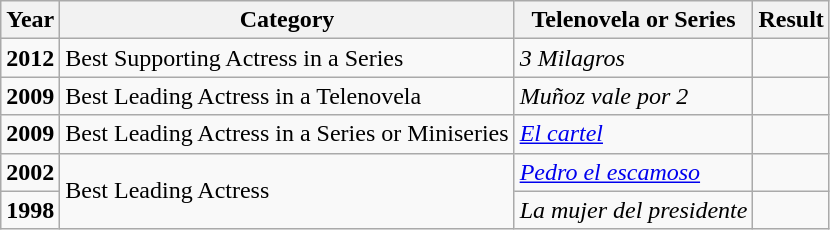<table class="wikitable">
<tr>
<th><strong>Year</strong></th>
<th><strong>Category</strong></th>
<th><strong>Telenovela or Series</strong></th>
<th>Result</th>
</tr>
<tr>
<td><strong>2012</strong></td>
<td>Best Supporting Actress in a Series</td>
<td><em>3 Milagros</em></td>
<td></td>
</tr>
<tr>
<td><strong>2009</strong></td>
<td>Best Leading Actress in a Telenovela</td>
<td><em>Muñoz vale por 2</em></td>
<td></td>
</tr>
<tr>
<td><strong>2009</strong></td>
<td>Best Leading Actress in a Series or Miniseries</td>
<td><em><a href='#'>El cartel</a></em></td>
<td></td>
</tr>
<tr>
<td><strong>2002</strong></td>
<td rowspan=2>Best Leading Actress</td>
<td><em><a href='#'>Pedro el escamoso</a></em></td>
<td></td>
</tr>
<tr>
<td><strong>1998</strong></td>
<td><em>La mujer del presidente</em></td>
<td></td>
</tr>
</table>
